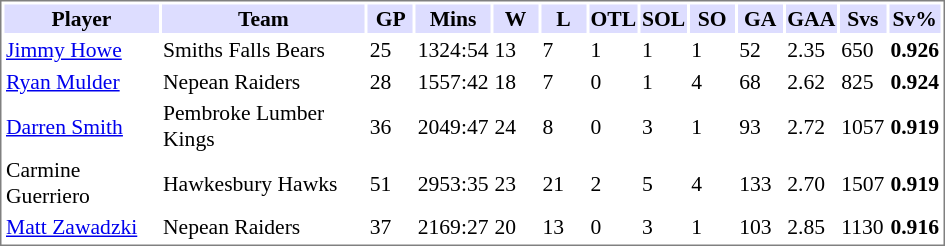<table cellpadding="0">
<tr align="left" style="vertical-align: top">
<td></td>
<td><br><table cellpadding="1" width="630px" style="font-size: 90%; border: 1px solid gray;">
<tr>
<th bgcolor="#DDDDFF">Player</th>
<th bgcolor="#DDDDFF">Team</th>
<th bgcolor="#DDDDFF" width="5%">GP</th>
<th bgcolor="#DDDDFF" width="5%">Mins</th>
<th bgcolor="#DDDDFF" width="5%">W</th>
<th bgcolor="#DDDDFF" width="5%">L</th>
<th bgcolor="#DDDDFF" width="5%">OTL</th>
<th bgcolor="#DDDDFF" width="5%">SOL</th>
<th bgcolor="#DDDDFF" width="5%">SO</th>
<th bgcolor="#DDDDFF" width="5%">GA</th>
<th bgcolor="#DDDDFF" width="5%">GAA</th>
<th bgcolor="#DDDDFF" width="5%">Svs</th>
<th bgcolor="#DDDDFF" width="5%">Sv%</th>
</tr>
<tr>
<td><a href='#'>Jimmy Howe</a></td>
<td>Smiths Falls Bears</td>
<td>25</td>
<td>1324:54</td>
<td>13</td>
<td>7</td>
<td>1</td>
<td>1</td>
<td>1</td>
<td>52</td>
<td>2.35</td>
<td>650</td>
<td><strong>0.926</strong></td>
</tr>
<tr>
<td><a href='#'>Ryan Mulder</a></td>
<td>Nepean Raiders</td>
<td>28</td>
<td>1557:42</td>
<td>18</td>
<td>7</td>
<td>0</td>
<td>1</td>
<td>4</td>
<td>68</td>
<td>2.62</td>
<td>825</td>
<td><strong>0.924</strong></td>
</tr>
<tr>
<td><a href='#'>Darren Smith</a></td>
<td>Pembroke Lumber Kings</td>
<td>36</td>
<td>2049:47</td>
<td>24</td>
<td>8</td>
<td>0</td>
<td>3</td>
<td>1</td>
<td>93</td>
<td>2.72</td>
<td>1057</td>
<td><strong>0.919</strong></td>
</tr>
<tr>
<td>Carmine Guerriero</td>
<td>Hawkesbury Hawks</td>
<td>51</td>
<td>2953:35</td>
<td>23</td>
<td>21</td>
<td>2</td>
<td>5</td>
<td>4</td>
<td>133</td>
<td>2.70</td>
<td>1507</td>
<td><strong>0.919</strong></td>
</tr>
<tr>
<td><a href='#'>Matt Zawadzki</a></td>
<td>Nepean Raiders</td>
<td>37</td>
<td>2169:27</td>
<td>20</td>
<td>13</td>
<td>0</td>
<td>3</td>
<td>1</td>
<td>103</td>
<td>2.85</td>
<td>1130</td>
<td><strong>0.916</strong></td>
</tr>
</table>
</td>
</tr>
</table>
